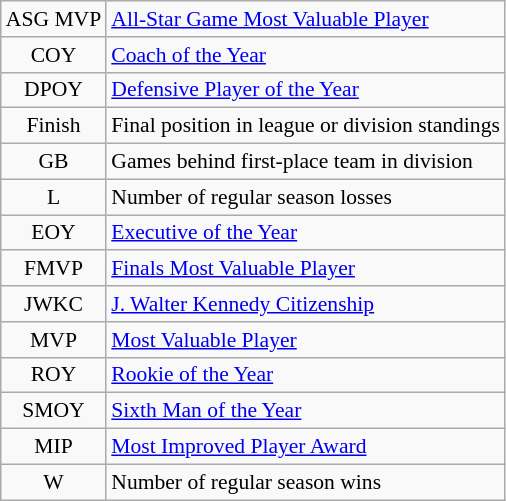<table class="wikitable" style="font-size:90%">
<tr>
<td align=center>ASG MVP</td>
<td><a href='#'>All-Star Game Most Valuable Player</a></td>
</tr>
<tr>
<td align=center>COY</td>
<td><a href='#'>Coach of the Year</a></td>
</tr>
<tr>
<td align=center>DPOY</td>
<td><a href='#'>Defensive Player of the Year</a></td>
</tr>
<tr>
<td align=center>Finish</td>
<td>Final position in league or division standings</td>
</tr>
<tr>
<td align=center>GB</td>
<td>Games behind first-place team in division</td>
</tr>
<tr>
<td align=center>L</td>
<td>Number of regular season losses</td>
</tr>
<tr>
<td align=center>EOY</td>
<td><a href='#'>Executive of the Year</a></td>
</tr>
<tr>
<td align=center>FMVP</td>
<td><a href='#'>Finals Most Valuable Player</a></td>
</tr>
<tr>
<td align=center>JWKC</td>
<td><a href='#'>J. Walter Kennedy Citizenship</a></td>
</tr>
<tr>
<td align=center>MVP</td>
<td><a href='#'>Most Valuable Player</a></td>
</tr>
<tr>
<td align=center>ROY</td>
<td><a href='#'>Rookie of the Year</a></td>
</tr>
<tr>
<td align=center>SMOY</td>
<td><a href='#'>Sixth Man of the Year</a></td>
</tr>
<tr>
<td align=center>MIP</td>
<td><a href='#'>Most Improved Player Award</a></td>
</tr>
<tr>
<td align=center>W</td>
<td>Number of regular season wins</td>
</tr>
</table>
